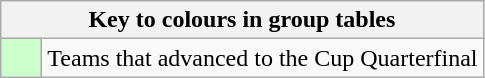<table class="wikitable" style="text-align: center;">
<tr>
<th colspan=2>Key to colours in group tables</th>
</tr>
<tr>
<td style="background:#cfc; width:20px;"></td>
<td align=left>Teams that advanced to the Cup Quarterfinal</td>
</tr>
</table>
